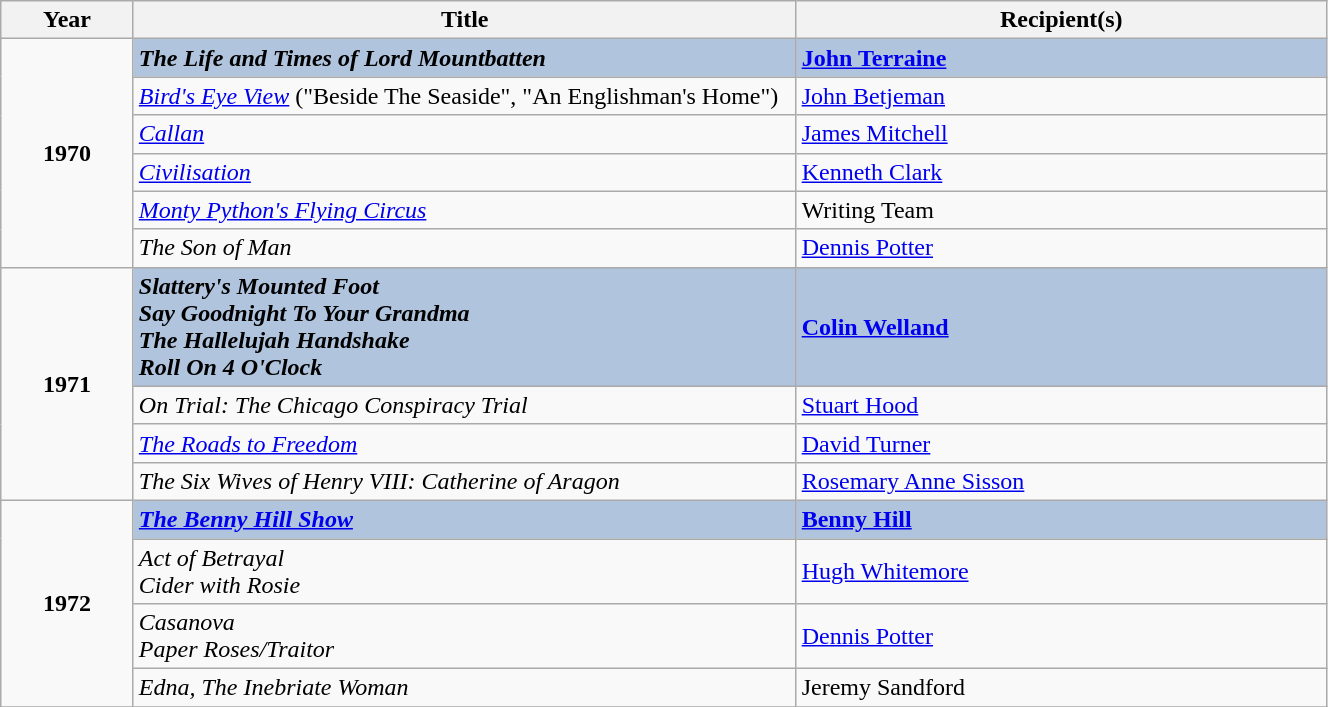<table class="wikitable" width="70%">
<tr>
<th width=5%>Year</th>
<th width=25%><strong>Title</strong></th>
<th width=20%><strong>Recipient(s)</strong></th>
</tr>
<tr>
<td rowspan="6" style="text-align:center;"><strong>1970</strong></td>
<td style="background:#B0C4DE;"><strong><em>The Life and Times of Lord Mountbatten</em></strong></td>
<td style="background:#B0C4DE;"><strong><a href='#'>John Terraine</a></strong></td>
</tr>
<tr>
<td><em><a href='#'>Bird's Eye View</a></em> ("Beside The Seaside", "An Englishman's Home")</td>
<td><a href='#'>John Betjeman</a></td>
</tr>
<tr>
<td><em><a href='#'>Callan</a></em></td>
<td><a href='#'>James Mitchell</a></td>
</tr>
<tr>
<td><em><a href='#'>Civilisation</a></em></td>
<td><a href='#'>Kenneth Clark</a></td>
</tr>
<tr>
<td><em><a href='#'>Monty Python's Flying Circus</a></em></td>
<td>Writing Team</td>
</tr>
<tr>
<td><em>The Son of Man</em></td>
<td><a href='#'>Dennis Potter</a></td>
</tr>
<tr>
<td rowspan="4" style="text-align:center;"><strong>1971</strong></td>
<td style="background:#B0C4DE;"><strong><em>Slattery's Mounted Foot<br>Say Goodnight To Your Grandma<br>The Hallelujah Handshake<br>Roll On 4 O'Clock</em></strong></td>
<td style="background:#B0C4DE;"><strong><a href='#'>Colin Welland</a></strong></td>
</tr>
<tr>
<td><em>On Trial: The Chicago Conspiracy Trial</em></td>
<td><a href='#'>Stuart Hood</a></td>
</tr>
<tr>
<td><em><a href='#'>The Roads to Freedom</a></em></td>
<td><a href='#'>David Turner</a></td>
</tr>
<tr>
<td><em>The Six Wives of Henry VIII: Catherine of Aragon</em></td>
<td><a href='#'>Rosemary Anne Sisson</a></td>
</tr>
<tr>
<td rowspan="4" style="text-align:center;"><strong>1972</strong></td>
<td style="background:#B0C4DE;"><strong><em><a href='#'>The Benny Hill Show</a></em></strong></td>
<td style="background:#B0C4DE;"><strong><a href='#'>Benny Hill</a></strong></td>
</tr>
<tr>
<td><em>Act of Betrayal<br>Cider with Rosie</em></td>
<td><a href='#'>Hugh Whitemore</a></td>
</tr>
<tr>
<td><em>Casanova<br>Paper Roses/Traitor</em></td>
<td><a href='#'>Dennis Potter</a></td>
</tr>
<tr>
<td><em>Edna, The Inebriate Woman</em></td>
<td>Jeremy Sandford</td>
</tr>
<tr>
</tr>
</table>
